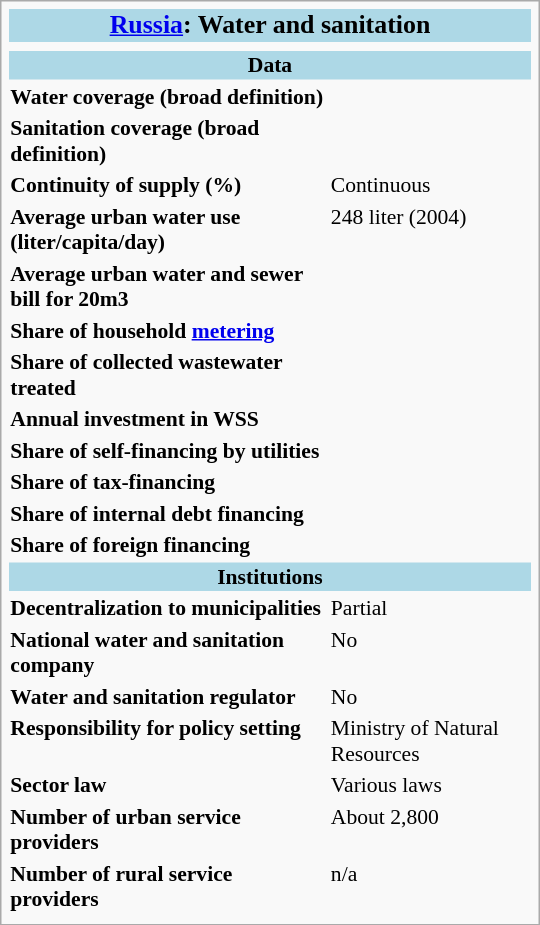<table style="width: 25em; font-size: 90%; text-align: left;" class="infobox">
<tr>
<th align="center" bgcolor="lightblue" colspan="2"><big><a href='#'>Russia</a>: Water and sanitation</big></th>
</tr>
<tr>
<td colspan="2" style="text-align:center"></td>
</tr>
<tr>
<th align="center" bgcolor="lightblue" colspan="3">Data</th>
</tr>
<tr>
<th align="left" valign="top">Water coverage (broad definition)</th>
<td valign="top"></td>
</tr>
<tr>
<th align="left" valign="top">Sanitation coverage (broad definition)</th>
<td valign="top"></td>
</tr>
<tr>
<th align="left" valign="top">Continuity of supply (%)</th>
<td valign="top">Continuous</td>
</tr>
<tr>
<th align="left" valign="top">Average urban water use (liter/capita/day)</th>
<td valign="top">248 liter (2004)</td>
</tr>
<tr>
<th align="left" valign="top">Average urban water and sewer bill for 20m3</th>
<td valign="top"></td>
</tr>
<tr>
<th align="left" valign="top">Share of household <a href='#'>metering</a></th>
<td valign="top"></td>
</tr>
<tr>
<th align="left" valign="top">Share of collected wastewater treated</th>
<td valign="top"></td>
</tr>
<tr>
<th align="left" valign="top">Annual investment in WSS</th>
<td valign="top"></td>
</tr>
<tr>
<th align="left" valign="top">Share of self-financing by utilities</th>
<td valign="top"></td>
</tr>
<tr>
<th align="left" valign="top">Share of tax-financing</th>
<td valign="top"></td>
</tr>
<tr>
<th align="left" valign="top">Share of internal debt financing</th>
<td valign="top"></td>
</tr>
<tr>
<th align="left" valign="top">Share of foreign financing</th>
<td valign="top"></td>
</tr>
<tr>
<th align="center" bgcolor="lightblue" colspan="3">Institutions</th>
</tr>
<tr>
<th align="left" valign="top">Decentralization to municipalities</th>
<td valign="top">Partial</td>
</tr>
<tr>
<th align="left" valign="top">National water and sanitation company</th>
<td valign="top">No</td>
</tr>
<tr>
<th align="left" valign="top">Water and sanitation regulator</th>
<td valign="top">No</td>
</tr>
<tr>
<th align="left" valign="top">Responsibility for policy setting</th>
<td valign="top">Ministry of Natural Resources</td>
</tr>
<tr>
<th align="left" valign="top">Sector law</th>
<td valign="top">Various laws</td>
</tr>
<tr>
<th align="left" valign="top">Number of urban service providers</th>
<td valign="top">About 2,800</td>
</tr>
<tr>
<th align="left" valign="top">Number of rural service providers</th>
<td valign="top">n/a</td>
</tr>
<tr>
</tr>
</table>
